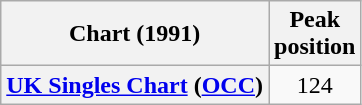<table class="wikitable plainrowheaders" style="text-align:center">
<tr>
<th>Chart (1991)</th>
<th>Peak<br>position</th>
</tr>
<tr>
<th scope="row"><a href='#'>UK Singles Chart</a> (<a href='#'>OCC</a>)</th>
<td>124</td>
</tr>
</table>
